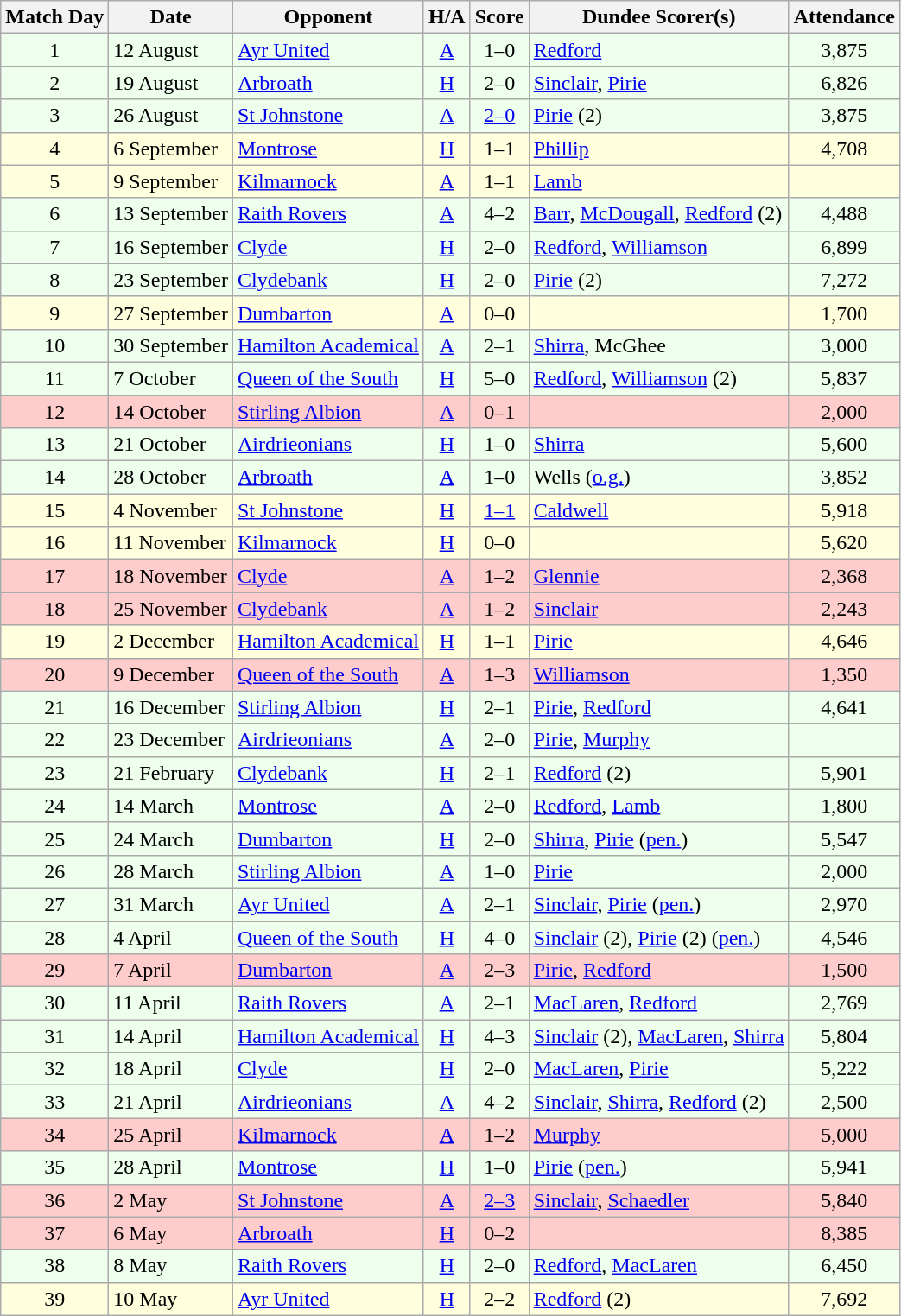<table class="wikitable" style="text-align:center">
<tr>
<th>Match Day</th>
<th>Date</th>
<th>Opponent</th>
<th>H/A</th>
<th>Score</th>
<th>Dundee Scorer(s)</th>
<th>Attendance</th>
</tr>
<tr bgcolor="#EEFFEE">
<td>1</td>
<td align="left">12 August</td>
<td align="left"><a href='#'>Ayr United</a></td>
<td><a href='#'>A</a></td>
<td>1–0</td>
<td align="left"><a href='#'>Redford</a></td>
<td>3,875</td>
</tr>
<tr bgcolor="#EEFFEE">
<td>2</td>
<td align="left">19 August</td>
<td align="left"><a href='#'>Arbroath</a></td>
<td><a href='#'>H</a></td>
<td>2–0</td>
<td align="left"><a href='#'>Sinclair</a>, <a href='#'>Pirie</a></td>
<td>6,826</td>
</tr>
<tr bgcolor="#EEFFEE">
<td>3</td>
<td align="left">26 August</td>
<td align="left"><a href='#'>St Johnstone</a></td>
<td><a href='#'>A</a></td>
<td><a href='#'>2–0</a></td>
<td align="left"><a href='#'>Pirie</a> (2)</td>
<td>3,875</td>
</tr>
<tr bgcolor="#FFFFDD">
<td>4</td>
<td align="left">6 September</td>
<td align="left"><a href='#'>Montrose</a></td>
<td><a href='#'>H</a></td>
<td>1–1</td>
<td align="left"><a href='#'>Phillip</a></td>
<td>4,708</td>
</tr>
<tr bgcolor="#FFFFDD">
<td>5</td>
<td align="left">9 September</td>
<td align="left"><a href='#'>Kilmarnock</a></td>
<td><a href='#'>A</a></td>
<td>1–1</td>
<td align="left"><a href='#'>Lamb</a></td>
<td></td>
</tr>
<tr bgcolor="#EEFFEE">
<td>6</td>
<td align="left">13 September</td>
<td align="left"><a href='#'>Raith Rovers</a></td>
<td><a href='#'>A</a></td>
<td>4–2</td>
<td align="left"><a href='#'>Barr</a>, <a href='#'>McDougall</a>, <a href='#'>Redford</a> (2)</td>
<td>4,488</td>
</tr>
<tr bgcolor="#EEFFEE">
<td>7</td>
<td align="left">16 September</td>
<td align="left"><a href='#'>Clyde</a></td>
<td><a href='#'>H</a></td>
<td>2–0</td>
<td align="left"><a href='#'>Redford</a>, <a href='#'>Williamson</a></td>
<td>6,899</td>
</tr>
<tr bgcolor="#EEFFEE">
<td>8</td>
<td align="left">23 September</td>
<td align="left"><a href='#'>Clydebank</a></td>
<td><a href='#'>H</a></td>
<td>2–0</td>
<td align="left"><a href='#'>Pirie</a> (2)</td>
<td>7,272</td>
</tr>
<tr bgcolor="#FFFFDD">
<td>9</td>
<td align="left">27 September</td>
<td align="left"><a href='#'>Dumbarton</a></td>
<td><a href='#'>A</a></td>
<td>0–0</td>
<td align="left"></td>
<td>1,700</td>
</tr>
<tr bgcolor="#EEFFEE">
<td>10</td>
<td align="left">30 September</td>
<td align="left"><a href='#'>Hamilton Academical</a></td>
<td><a href='#'>A</a></td>
<td>2–1</td>
<td align="left"><a href='#'>Shirra</a>, McGhee</td>
<td>3,000</td>
</tr>
<tr bgcolor="#EEFFEE">
<td>11</td>
<td align="left">7 October</td>
<td align="left"><a href='#'>Queen of the South</a></td>
<td><a href='#'>H</a></td>
<td>5–0</td>
<td align="left"><a href='#'>Redford</a>, <a href='#'>Williamson</a> (2)</td>
<td>5,837</td>
</tr>
<tr bgcolor="#FFCCCC">
<td>12</td>
<td align="left">14 October</td>
<td align="left"><a href='#'>Stirling Albion</a></td>
<td><a href='#'>A</a></td>
<td>0–1</td>
<td align="left"></td>
<td>2,000</td>
</tr>
<tr bgcolor="#EEFFEE">
<td>13</td>
<td align="left">21 October</td>
<td align="left"><a href='#'>Airdrieonians</a></td>
<td><a href='#'>H</a></td>
<td>1–0</td>
<td align="left"><a href='#'>Shirra</a></td>
<td>5,600</td>
</tr>
<tr bgcolor="#EEFFEE">
<td>14</td>
<td align="left">28 October</td>
<td align="left"><a href='#'>Arbroath</a></td>
<td><a href='#'>A</a></td>
<td>1–0</td>
<td align="left">Wells (<a href='#'>o.g.</a>)</td>
<td>3,852</td>
</tr>
<tr bgcolor="#FFFFDD">
<td>15</td>
<td align="left">4 November</td>
<td align="left"><a href='#'>St Johnstone</a></td>
<td><a href='#'>H</a></td>
<td><a href='#'>1–1</a></td>
<td align="left"><a href='#'>Caldwell</a></td>
<td>5,918</td>
</tr>
<tr bgcolor="#FFFFDD">
<td>16</td>
<td align="left">11 November</td>
<td align="left"><a href='#'>Kilmarnock</a></td>
<td><a href='#'>H</a></td>
<td>0–0</td>
<td align="left"></td>
<td>5,620</td>
</tr>
<tr bgcolor="#FFCCCC">
<td>17</td>
<td align="left">18 November</td>
<td align="left"><a href='#'>Clyde</a></td>
<td><a href='#'>A</a></td>
<td>1–2</td>
<td align="left"><a href='#'>Glennie</a></td>
<td>2,368</td>
</tr>
<tr bgcolor="#FFCCCC">
<td>18</td>
<td align="left">25 November</td>
<td align="left"><a href='#'>Clydebank</a></td>
<td><a href='#'>A</a></td>
<td>1–2</td>
<td align="left"><a href='#'>Sinclair</a></td>
<td>2,243</td>
</tr>
<tr bgcolor="#FFFFDD">
<td>19</td>
<td align="left">2 December</td>
<td align="left"><a href='#'>Hamilton Academical</a></td>
<td><a href='#'>H</a></td>
<td>1–1</td>
<td align="left"><a href='#'>Pirie</a></td>
<td>4,646</td>
</tr>
<tr bgcolor="#FFCCCC">
<td>20</td>
<td align="left">9 December</td>
<td align="left"><a href='#'>Queen of the South</a></td>
<td><a href='#'>A</a></td>
<td>1–3</td>
<td align="left"><a href='#'>Williamson</a></td>
<td>1,350</td>
</tr>
<tr bgcolor="#EEFFEE">
<td>21</td>
<td align="left">16 December</td>
<td align="left"><a href='#'>Stirling Albion</a></td>
<td><a href='#'>H</a></td>
<td>2–1</td>
<td align="left"><a href='#'>Pirie</a>, <a href='#'>Redford</a></td>
<td>4,641</td>
</tr>
<tr bgcolor="#EEFFEE">
<td>22</td>
<td align="left">23 December</td>
<td align="left"><a href='#'>Airdrieonians</a></td>
<td><a href='#'>A</a></td>
<td>2–0</td>
<td align="left"><a href='#'>Pirie</a>, <a href='#'>Murphy</a></td>
<td></td>
</tr>
<tr bgcolor="#EEFFEE">
<td>23</td>
<td align="left">21 February</td>
<td align="left"><a href='#'>Clydebank</a></td>
<td><a href='#'>H</a></td>
<td>2–1</td>
<td align="left"><a href='#'>Redford</a> (2)</td>
<td>5,901</td>
</tr>
<tr bgcolor="#EEFFEE">
<td>24</td>
<td align="left">14 March</td>
<td align="left"><a href='#'>Montrose</a></td>
<td><a href='#'>A</a></td>
<td>2–0</td>
<td align="left"><a href='#'>Redford</a>, <a href='#'>Lamb</a></td>
<td>1,800</td>
</tr>
<tr bgcolor="#EEFFEE">
<td>25</td>
<td align="left">24 March</td>
<td align="left"><a href='#'>Dumbarton</a></td>
<td><a href='#'>H</a></td>
<td>2–0</td>
<td align="left"><a href='#'>Shirra</a>, <a href='#'>Pirie</a> (<a href='#'>pen.</a>)</td>
<td>5,547</td>
</tr>
<tr bgcolor="#EEFFEE">
<td>26</td>
<td align="left">28 March</td>
<td align="left"><a href='#'>Stirling Albion</a></td>
<td><a href='#'>A</a></td>
<td>1–0</td>
<td align="left"><a href='#'>Pirie</a></td>
<td>2,000</td>
</tr>
<tr bgcolor="#EEFFEE">
<td>27</td>
<td align="left">31 March</td>
<td align="left"><a href='#'>Ayr United</a></td>
<td><a href='#'>A</a></td>
<td>2–1</td>
<td align="left"><a href='#'>Sinclair</a>, <a href='#'>Pirie</a> (<a href='#'>pen.</a>)</td>
<td>2,970</td>
</tr>
<tr bgcolor="#EEFFEE">
<td>28</td>
<td align="left">4 April</td>
<td align="left"><a href='#'>Queen of the South</a></td>
<td><a href='#'>H</a></td>
<td>4–0</td>
<td align="left"><a href='#'>Sinclair</a> (2), <a href='#'>Pirie</a> (2) (<a href='#'>pen.</a>)</td>
<td>4,546</td>
</tr>
<tr bgcolor="#FFCCCC">
<td>29</td>
<td align="left">7 April</td>
<td align="left"><a href='#'>Dumbarton</a></td>
<td><a href='#'>A</a></td>
<td>2–3</td>
<td align="left"><a href='#'>Pirie</a>, <a href='#'>Redford</a></td>
<td>1,500</td>
</tr>
<tr bgcolor="#EEFFEE">
<td>30</td>
<td align="left">11 April</td>
<td align="left"><a href='#'>Raith Rovers</a></td>
<td><a href='#'>A</a></td>
<td>2–1</td>
<td align="left"><a href='#'>MacLaren</a>, <a href='#'>Redford</a></td>
<td>2,769</td>
</tr>
<tr bgcolor="#EEFFEE">
<td>31</td>
<td align="left">14 April</td>
<td align="left"><a href='#'>Hamilton Academical</a></td>
<td><a href='#'>H</a></td>
<td>4–3</td>
<td align="left"><a href='#'>Sinclair</a> (2), <a href='#'>MacLaren</a>, <a href='#'>Shirra</a></td>
<td>5,804</td>
</tr>
<tr bgcolor="#EEFFEE">
<td>32</td>
<td align="left">18 April</td>
<td align="left"><a href='#'>Clyde</a></td>
<td><a href='#'>H</a></td>
<td>2–0</td>
<td align="left"><a href='#'>MacLaren</a>, <a href='#'>Pirie</a></td>
<td>5,222</td>
</tr>
<tr bgcolor="#EEFFEE">
<td>33</td>
<td align="left">21 April</td>
<td align="left"><a href='#'>Airdrieonians</a></td>
<td><a href='#'>A</a></td>
<td>4–2</td>
<td align="left"><a href='#'>Sinclair</a>, <a href='#'>Shirra</a>, <a href='#'>Redford</a> (2)</td>
<td>2,500</td>
</tr>
<tr bgcolor="#FFCCCC">
<td>34</td>
<td align="left">25 April</td>
<td align="left"><a href='#'>Kilmarnock</a></td>
<td><a href='#'>A</a></td>
<td>1–2</td>
<td align="left"><a href='#'>Murphy</a></td>
<td>5,000</td>
</tr>
<tr bgcolor="#EEFFEE">
<td>35</td>
<td align="left">28 April</td>
<td align="left"><a href='#'>Montrose</a></td>
<td><a href='#'>H</a></td>
<td>1–0</td>
<td align="left"><a href='#'>Pirie</a> (<a href='#'>pen.</a>)</td>
<td>5,941</td>
</tr>
<tr bgcolor="#FFCCCC">
<td>36</td>
<td align="left">2 May</td>
<td align="left"><a href='#'>St Johnstone</a></td>
<td><a href='#'>A</a></td>
<td><a href='#'>2–3</a></td>
<td align="left"><a href='#'>Sinclair</a>, <a href='#'>Schaedler</a></td>
<td>5,840</td>
</tr>
<tr bgcolor="#FFCCCC">
<td>37</td>
<td align="left">6 May</td>
<td align="left"><a href='#'>Arbroath</a></td>
<td><a href='#'>H</a></td>
<td>0–2</td>
<td align="left"></td>
<td>8,385</td>
</tr>
<tr bgcolor="#EEFFEE">
<td>38</td>
<td align="left">8 May</td>
<td align="left"><a href='#'>Raith Rovers</a></td>
<td><a href='#'>H</a></td>
<td>2–0</td>
<td align="left"><a href='#'>Redford</a>, <a href='#'>MacLaren</a></td>
<td>6,450</td>
</tr>
<tr bgcolor="#FFFFDD">
<td>39</td>
<td align="left">10 May</td>
<td align="left"><a href='#'>Ayr United</a></td>
<td><a href='#'>H</a></td>
<td>2–2</td>
<td align="left"><a href='#'>Redford</a> (2)</td>
<td>7,692</td>
</tr>
</table>
